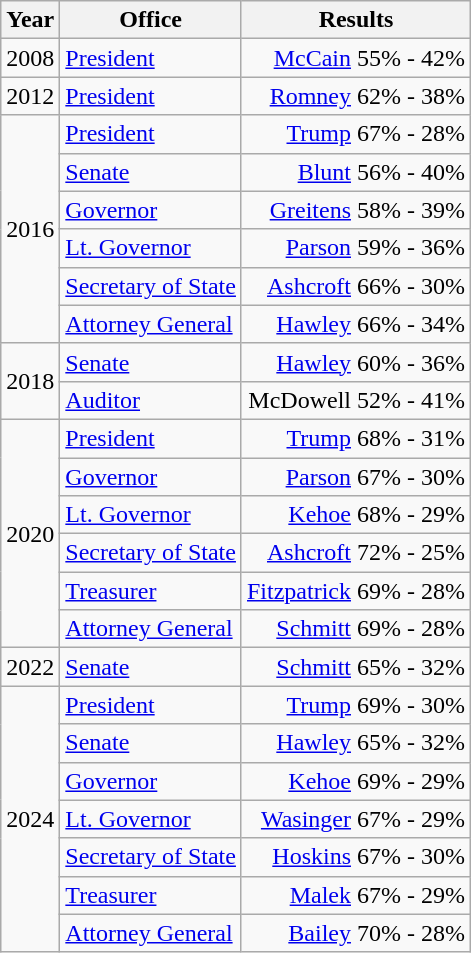<table class=wikitable>
<tr>
<th>Year</th>
<th>Office</th>
<th>Results</th>
</tr>
<tr>
<td>2008</td>
<td><a href='#'>President</a></td>
<td align="right" ><a href='#'>McCain</a> 55% - 42%</td>
</tr>
<tr>
<td>2012</td>
<td><a href='#'>President</a></td>
<td align="right" ><a href='#'>Romney</a> 62% - 38%</td>
</tr>
<tr>
<td rowspan=6>2016</td>
<td><a href='#'>President</a></td>
<td align="right" ><a href='#'>Trump</a> 67% - 28%</td>
</tr>
<tr>
<td><a href='#'>Senate</a></td>
<td align="right" ><a href='#'>Blunt</a> 56% - 40%</td>
</tr>
<tr>
<td><a href='#'>Governor</a></td>
<td align="right" ><a href='#'>Greitens</a> 58% - 39%</td>
</tr>
<tr>
<td><a href='#'>Lt. Governor</a></td>
<td align="right" ><a href='#'>Parson</a> 59% - 36%</td>
</tr>
<tr>
<td><a href='#'>Secretary of State</a></td>
<td align="right" ><a href='#'>Ashcroft</a> 66% - 30%</td>
</tr>
<tr>
<td><a href='#'>Attorney General</a></td>
<td align="right" ><a href='#'>Hawley</a> 66% - 34%</td>
</tr>
<tr>
<td rowspan=2>2018</td>
<td><a href='#'>Senate</a></td>
<td align="right" ><a href='#'>Hawley</a> 60% - 36%</td>
</tr>
<tr>
<td><a href='#'>Auditor</a></td>
<td align="right" >McDowell 52% - 41%</td>
</tr>
<tr>
<td rowspan=6>2020</td>
<td><a href='#'>President</a></td>
<td align="right" ><a href='#'>Trump</a> 68% - 31%</td>
</tr>
<tr>
<td><a href='#'>Governor</a></td>
<td align="right" ><a href='#'>Parson</a> 67% - 30%</td>
</tr>
<tr>
<td><a href='#'>Lt. Governor</a></td>
<td align="right" ><a href='#'>Kehoe</a> 68% - 29%</td>
</tr>
<tr>
<td><a href='#'>Secretary of State</a></td>
<td align="right" ><a href='#'>Ashcroft</a> 72% - 25%</td>
</tr>
<tr>
<td><a href='#'>Treasurer</a></td>
<td align="right" ><a href='#'>Fitzpatrick</a> 69% - 28%</td>
</tr>
<tr>
<td><a href='#'>Attorney General</a></td>
<td align="right" ><a href='#'>Schmitt</a> 69% - 28%</td>
</tr>
<tr>
<td>2022</td>
<td><a href='#'>Senate</a></td>
<td align="right" ><a href='#'>Schmitt</a> 65% - 32%</td>
</tr>
<tr>
<td rowspan=7>2024</td>
<td><a href='#'>President</a></td>
<td align="right" ><a href='#'>Trump</a> 69% - 30%</td>
</tr>
<tr>
<td><a href='#'>Senate</a></td>
<td align="right" ><a href='#'>Hawley</a> 65% - 32%</td>
</tr>
<tr>
<td><a href='#'>Governor</a></td>
<td align="right" ><a href='#'>Kehoe</a> 69% - 29%</td>
</tr>
<tr>
<td><a href='#'>Lt. Governor</a></td>
<td align="right" ><a href='#'>Wasinger</a> 67% - 29%</td>
</tr>
<tr>
<td><a href='#'>Secretary of State</a></td>
<td align="right" ><a href='#'>Hoskins</a> 67% - 30%</td>
</tr>
<tr>
<td><a href='#'>Treasurer</a></td>
<td align="right" ><a href='#'>Malek</a> 67% - 29%</td>
</tr>
<tr>
<td><a href='#'>Attorney General</a></td>
<td align="right" ><a href='#'>Bailey</a> 70% - 28%</td>
</tr>
</table>
